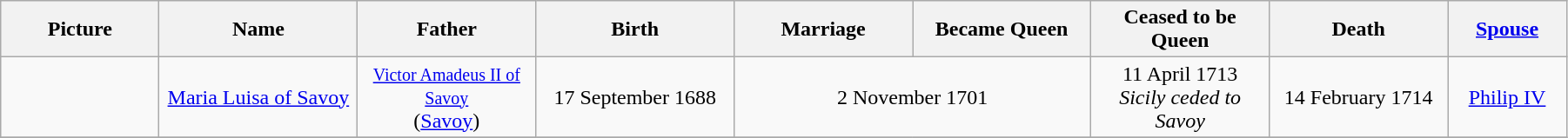<table width=95% class="wikitable">
<tr>
<th width = "8%">Picture</th>
<th width = "10%">Name</th>
<th width = "9%">Father</th>
<th width = "10%">Birth</th>
<th width = "9%">Marriage</th>
<th width = "9%">Became Queen</th>
<th width = "9%">Ceased to be Queen</th>
<th width = "9%">Death</th>
<th width = "6%"><a href='#'>Spouse</a></th>
</tr>
<tr>
<td align="center"></td>
<td align="center"><a href='#'>Maria Luisa of Savoy</a></td>
<td align="center"><small><a href='#'>Victor Amadeus II of Savoy</a></small><br> (<a href='#'>Savoy</a>)</td>
<td align="center">17 September 1688</td>
<td align="center" colspan="2">2 November 1701</td>
<td align="center">11 April 1713<br><em>Sicily ceded to Savoy</em></td>
<td align="center">14 February 1714</td>
<td align="center"><a href='#'>Philip IV</a></td>
</tr>
<tr>
</tr>
</table>
